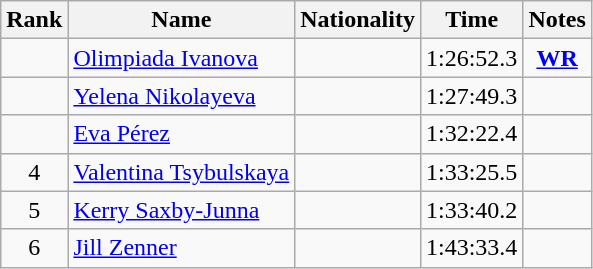<table class="wikitable sortable" style="text-align:center">
<tr>
<th>Rank</th>
<th>Name</th>
<th>Nationality</th>
<th>Time</th>
<th>Notes</th>
</tr>
<tr>
<td></td>
<td align=left><a href='#'>Olimpiada Ivanova</a></td>
<td align=left></td>
<td>1:26:52.3</td>
<td><strong><a href='#'>WR</a></strong></td>
</tr>
<tr>
<td></td>
<td align=left><a href='#'>Yelena Nikolayeva</a></td>
<td align=left></td>
<td>1:27:49.3</td>
<td></td>
</tr>
<tr>
<td></td>
<td align=left><a href='#'>Eva Pérez</a></td>
<td align=left></td>
<td>1:32:22.4</td>
<td></td>
</tr>
<tr>
<td>4</td>
<td align=left><a href='#'>Valentina Tsybulskaya</a></td>
<td align=left></td>
<td>1:33:25.5</td>
<td></td>
</tr>
<tr>
<td>5</td>
<td align=left><a href='#'>Kerry Saxby-Junna</a></td>
<td align=left></td>
<td>1:33:40.2</td>
<td></td>
</tr>
<tr>
<td>6</td>
<td align=left><a href='#'>Jill Zenner</a></td>
<td align=left></td>
<td>1:43:33.4</td>
<td></td>
</tr>
</table>
